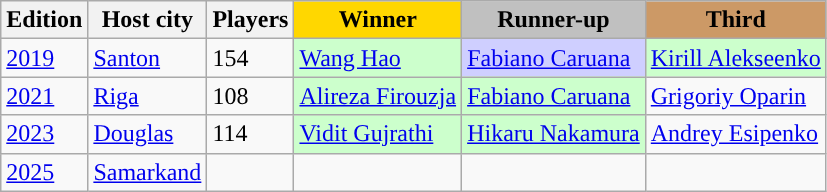<table class="wikitable">
<tr>
<th>Edition</th>
<th>Host city</th>
<th>Players</th>
<th style="background:#ffd700">Winner</th>
<th style="background:#c0c0c0">Runner-up</th>
<th style="background:#cc9966">Third</th>
</tr>
<tr>
<td><a href='#'>2019</a></td>
<td> <a href='#'>Santon</a></td>
<td>154</td>
<td style="background:#ccffcc;"> <a href='#'>Wang Hao</a></td>
<td style="background:#cfcfff;"> <a href='#'>Fabiano Caruana</a></td>
<td style="background:#ccffcc;"> <a href='#'>Kirill Alekseenko</a></td>
</tr>
<tr>
<td><a href='#'>2021</a></td>
<td> <a href='#'>Riga</a></td>
<td>108</td>
<td style="background:#ccffcc;"> <a href='#'>Alireza Firouzja</a></td>
<td style="background:#ccffcc;"> <a href='#'>Fabiano Caruana</a></td>
<td> <a href='#'>Grigoriy Oparin</a></td>
</tr>
<tr>
<td><a href='#'>2023</a></td>
<td> <a href='#'>Douglas</a></td>
<td>114</td>
<td style="background:#ccffcc;"> <a href='#'>Vidit Gujrathi</a></td>
<td style="background:#ccffcc;"> <a href='#'>Hikaru Nakamura</a></td>
<td> <a href='#'>Andrey Esipenko</a></td>
</tr>
<tr>
<td><a href='#'>2025</a></td>
<td> <a href='#'>Samarkand</a></td>
<td></td>
<td></td>
<td></td>
<td></td>
</tr>
</table>
